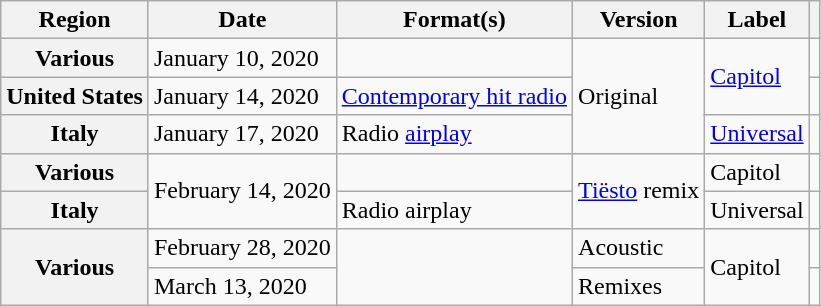<table class="wikitable plainrowheaders">
<tr>
<th scope="col">Region</th>
<th scope="col">Date</th>
<th scope="col">Format(s)</th>
<th scope="col">Version</th>
<th scope="col">Label</th>
<th scope="col"></th>
</tr>
<tr>
<th scope="row">Various</th>
<td>January 10, 2020</td>
<td></td>
<td rowspan="3">Original</td>
<td rowspan="2"><a href='#'>Capitol</a></td>
<td style="text-align:center;"></td>
</tr>
<tr>
<th scope="row">United States</th>
<td>January 14, 2020</td>
<td><a href='#'>Contemporary hit radio</a></td>
<td style="text-align:center;"></td>
</tr>
<tr>
<th scope="row">Italy</th>
<td>January 17, 2020</td>
<td>Radio <a href='#'>airplay</a></td>
<td><a href='#'>Universal</a></td>
<td style="text-align:center;"></td>
</tr>
<tr>
<th scope="row">Various</th>
<td rowspan="2">February 14, 2020</td>
<td></td>
<td rowspan="2"><a href='#'>Tiësto</a> remix</td>
<td>Capitol</td>
<td style="text-align:center;"></td>
</tr>
<tr>
<th scope="row">Italy</th>
<td>Radio airplay</td>
<td>Universal</td>
<td style="text-align:center;"></td>
</tr>
<tr>
<th scope="row" rowspan="2">Various</th>
<td>February 28, 2020</td>
<td rowspan="2"></td>
<td>Acoustic</td>
<td rowspan="2">Capitol</td>
<td style="text-align:center;"></td>
</tr>
<tr>
<td>March 13, 2020</td>
<td>Remixes</td>
<td style="text-align:center;"></td>
</tr>
</table>
